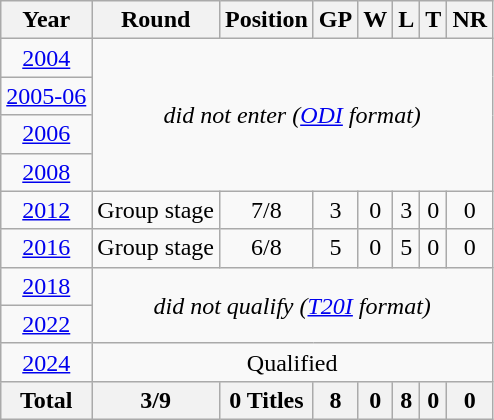<table class="wikitable" style="text-align: center;">
<tr>
<th>Year</th>
<th>Round</th>
<th>Position</th>
<th>GP</th>
<th>W</th>
<th>L</th>
<th>T</th>
<th>NR</th>
</tr>
<tr>
<td><a href='#'>2004</a> </td>
<td colspan="7" rowspan="4"><em>did not enter (<a href='#'>ODI</a> format)</em></td>
</tr>
<tr>
<td><a href='#'>2005-06</a> </td>
</tr>
<tr>
<td><a href='#'>2006</a> </td>
</tr>
<tr>
<td><a href='#'>2008</a> </td>
</tr>
<tr>
<td><a href='#'>2012</a> </td>
<td>Group stage</td>
<td>7/8</td>
<td>3</td>
<td>0</td>
<td>3</td>
<td>0</td>
<td>0</td>
</tr>
<tr>
<td><a href='#'>2016</a> </td>
<td>Group stage</td>
<td>6/8</td>
<td>5</td>
<td>0</td>
<td>5</td>
<td>0</td>
<td>0</td>
</tr>
<tr>
<td><a href='#'>2018</a> </td>
<td colspan="7" rowspan="2"><em>did not qualify (<a href='#'>T20I</a> format)</em></td>
</tr>
<tr>
<td><a href='#'>2022</a> </td>
</tr>
<tr>
<td><a href='#'>2024</a> </td>
<td colspan="7">Qualified</td>
</tr>
<tr>
<th>Total</th>
<th>3/9</th>
<th>0 Titles</th>
<th>8</th>
<th>0</th>
<th>8</th>
<th>0</th>
<th>0</th>
</tr>
</table>
